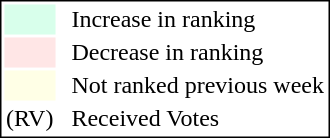<table style="border:1px solid black;">
<tr>
<td style="background:#D8FFEB; width:20px;"></td>
<td> </td>
<td>Increase in ranking</td>
</tr>
<tr>
<td style="background:#FFE6E6; width:20px;"></td>
<td> </td>
<td>Decrease in ranking</td>
</tr>
<tr>
<td style="background:#FFFFE6; width:20px;"></td>
<td> </td>
<td>Not ranked previous week</td>
</tr>
<tr>
<td>(RV)</td>
<td> </td>
<td>Received Votes</td>
</tr>
</table>
